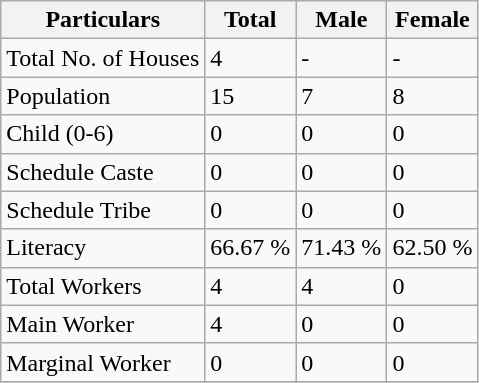<table class="wikitable sortable">
<tr>
<th>Particulars</th>
<th>Total</th>
<th>Male</th>
<th>Female</th>
</tr>
<tr>
<td>Total No. of Houses</td>
<td>4</td>
<td>-</td>
<td>-</td>
</tr>
<tr>
<td>Population</td>
<td>15</td>
<td>7</td>
<td>8</td>
</tr>
<tr>
<td>Child (0-6)</td>
<td>0</td>
<td>0</td>
<td>0</td>
</tr>
<tr>
<td>Schedule Caste</td>
<td>0</td>
<td>0</td>
<td>0</td>
</tr>
<tr>
<td>Schedule Tribe</td>
<td>0</td>
<td>0</td>
<td>0</td>
</tr>
<tr>
<td>Literacy</td>
<td>66.67 %</td>
<td>71.43 %</td>
<td>62.50 %</td>
</tr>
<tr>
<td>Total Workers</td>
<td>4</td>
<td>4</td>
<td>0</td>
</tr>
<tr>
<td>Main Worker</td>
<td>4</td>
<td>0</td>
<td>0</td>
</tr>
<tr>
<td>Marginal Worker</td>
<td>0</td>
<td>0</td>
<td>0</td>
</tr>
<tr>
</tr>
</table>
